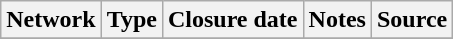<table class="wikitable sortable">
<tr>
<th>Network</th>
<th>Type</th>
<th>Closure date</th>
<th>Notes</th>
<th>Source</th>
</tr>
<tr>
</tr>
</table>
